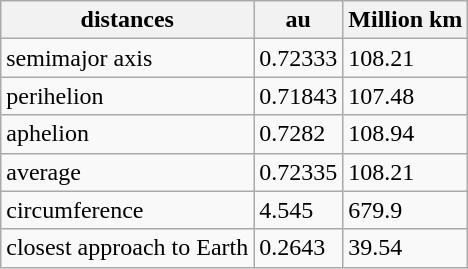<table class="wikitable">
<tr>
<th>distances</th>
<th>au</th>
<th>Million km</th>
</tr>
<tr>
<td>semimajor axis</td>
<td>0.72333</td>
<td>108.21</td>
</tr>
<tr>
<td>perihelion</td>
<td>0.71843</td>
<td>107.48</td>
</tr>
<tr>
<td>aphelion</td>
<td>0.7282</td>
<td>108.94</td>
</tr>
<tr>
<td>average</td>
<td>0.72335</td>
<td>108.21</td>
</tr>
<tr>
<td>circumference</td>
<td>4.545</td>
<td>679.9</td>
</tr>
<tr>
<td>closest approach to Earth</td>
<td>0.2643</td>
<td>39.54</td>
</tr>
</table>
